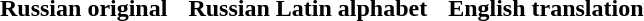<table cellpadding="6">
<tr>
<th>Russian original</th>
<th>Russian Latin alphabet</th>
<th>English translation</th>
</tr>
<tr style="vertical-align:top;white-space:nowrap;">
<td></td>
<td></td>
<td></td>
</tr>
</table>
